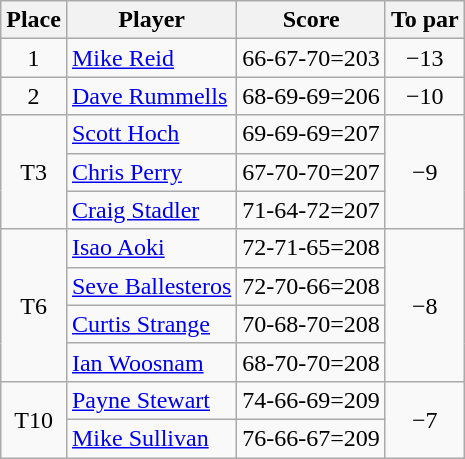<table class="wikitable">
<tr>
<th>Place</th>
<th>Player</th>
<th>Score</th>
<th>To par</th>
</tr>
<tr>
<td align="center">1</td>
<td> <a href='#'>Mike Reid</a></td>
<td>66-67-70=203</td>
<td align="center">−13</td>
</tr>
<tr>
<td align="center">2</td>
<td> <a href='#'>Dave Rummells</a></td>
<td>68-69-69=206</td>
<td align="center">−10</td>
</tr>
<tr>
<td rowspan=3 align="center">T3</td>
<td> <a href='#'>Scott Hoch</a></td>
<td>69-69-69=207</td>
<td rowspan=3 align="center">−9</td>
</tr>
<tr>
<td> <a href='#'>Chris Perry</a></td>
<td>67-70-70=207</td>
</tr>
<tr>
<td> <a href='#'>Craig Stadler</a></td>
<td>71-64-72=207</td>
</tr>
<tr>
<td rowspan=4 align="center">T6</td>
<td> <a href='#'>Isao Aoki</a></td>
<td>72-71-65=208</td>
<td rowspan=4 align="center">−8</td>
</tr>
<tr>
<td> <a href='#'>Seve Ballesteros</a></td>
<td>72-70-66=208</td>
</tr>
<tr>
<td> <a href='#'>Curtis Strange</a></td>
<td>70-68-70=208</td>
</tr>
<tr>
<td> <a href='#'>Ian Woosnam</a></td>
<td>68-70-70=208</td>
</tr>
<tr>
<td rowspan=2 align="center">T10</td>
<td> <a href='#'>Payne Stewart</a></td>
<td>74-66-69=209</td>
<td rowspan=3 align="center">−7</td>
</tr>
<tr>
<td> <a href='#'>Mike Sullivan</a></td>
<td>76-66-67=209</td>
</tr>
</table>
